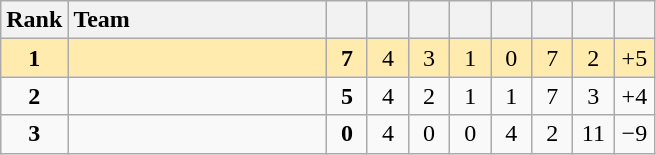<table class="wikitable" style="text-align:center">
<tr>
<th width=30>Rank</th>
<th width=165 style="text-align:left">Team</th>
<th width=20></th>
<th width=20></th>
<th width=20></th>
<th width=20></th>
<th width=20></th>
<th width=20></th>
<th width=20></th>
<th width=20></th>
</tr>
<tr bgcolor="#ffebad">
<td><strong>1</strong></td>
<td align="left"></td>
<td><strong>7</strong></td>
<td>4</td>
<td>3</td>
<td>1</td>
<td>0</td>
<td>7</td>
<td>2</td>
<td>+5</td>
</tr>
<tr>
<td><strong>2</strong></td>
<td align="left"></td>
<td><strong>5</strong></td>
<td>4</td>
<td>2</td>
<td>1</td>
<td>1</td>
<td>7</td>
<td>3</td>
<td>+4</td>
</tr>
<tr>
<td><strong>3</strong></td>
<td align="left"></td>
<td><strong>0</strong></td>
<td>4</td>
<td>0</td>
<td>0</td>
<td>4</td>
<td>2</td>
<td>11</td>
<td>−9</td>
</tr>
</table>
